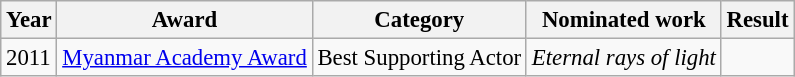<table class="wikitable" style="font-size: 95%">
<tr>
<th>Year</th>
<th>Award</th>
<th>Category</th>
<th>Nominated work</th>
<th>Result</th>
</tr>
<tr>
<td>2011</td>
<td><a href='#'>Myanmar Academy Award</a></td>
<td>Best Supporting Actor</td>
<td><em>Eternal rays of light</em></td>
<td></td>
</tr>
</table>
